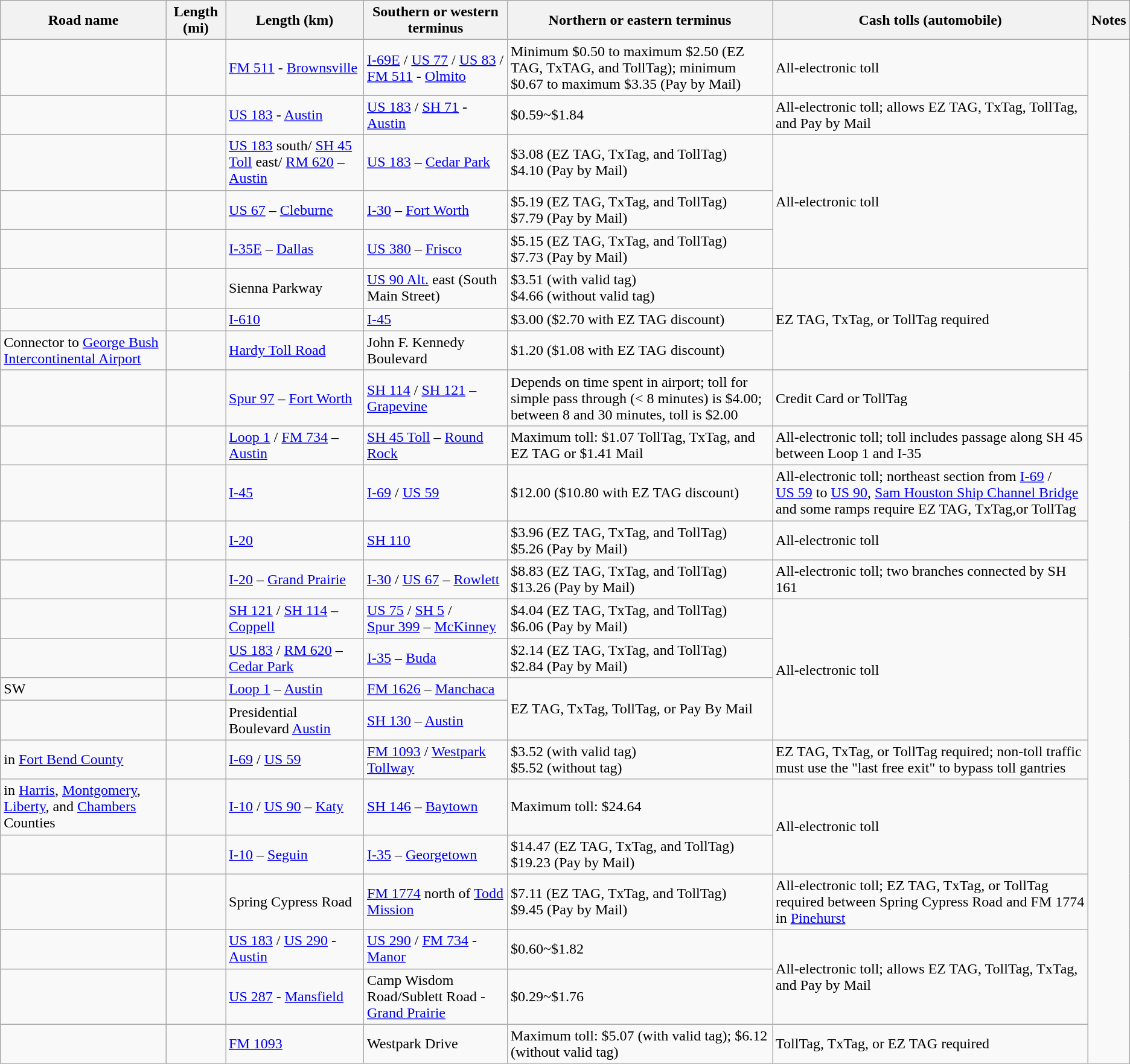<table class=wikitable>
<tr>
<th scope=col>Road name</th>
<th scope=col>Length (mi)</th>
<th scope=col>Length (km)</th>
<th scope=col>Southern or western terminus</th>
<th scope=col>Northern or eastern terminus</th>
<th scope=col>Cash tolls (automobile)</th>
<th scope=col>Notes</th>
</tr>
<tr>
<td></td>
<td></td>
<td><a href='#'>FM 511</a> - <a href='#'>Brownsville</a></td>
<td><a href='#'>I-69E</a> / <a href='#'>US 77</a> / <a href='#'>US 83</a> / <a href='#'>FM 511</a> - <a href='#'>Olmito</a></td>
<td>Minimum $0.50 to maximum $2.50 (EZ TAG, TxTAG, and TollTag); minimum $0.67 to maximum $3.35 (Pay by Mail)</td>
<td>All-electronic toll</td>
</tr>
<tr>
<td></td>
<td></td>
<td><a href='#'>US 183</a> - <a href='#'>Austin</a></td>
<td><a href='#'>US 183</a> / <a href='#'>SH 71</a> - <a href='#'>Austin</a></td>
<td>$0.59~$1.84</td>
<td>All-electronic toll; allows EZ TAG, TxTag, TollTag, and Pay by Mail</td>
</tr>
<tr>
<td></td>
<td></td>
<td><a href='#'>US 183</a> south/ <a href='#'>SH 45 Toll</a> east/ <a href='#'>RM 620</a> – <a href='#'>Austin</a></td>
<td><a href='#'>US 183</a> – <a href='#'>Cedar Park</a></td>
<td>$3.08 (EZ TAG, TxTag, and TollTag)<br>$4.10 (Pay by Mail)</td>
<td rowspan="3">All-electronic toll</td>
</tr>
<tr>
<td></td>
<td></td>
<td><a href='#'>US 67</a> – <a href='#'>Cleburne</a></td>
<td><a href='#'>I-30</a> – <a href='#'>Fort Worth</a></td>
<td>$5.19 (EZ TAG, TxTag, and TollTag)<br>$7.79 (Pay by Mail)</td>
</tr>
<tr>
<td></td>
<td></td>
<td><a href='#'>I-35E</a> – <a href='#'>Dallas</a></td>
<td><a href='#'>US 380</a> – <a href='#'>Frisco</a></td>
<td>$5.15 (EZ TAG, TxTag, and TollTag)<br>$7.73 (Pay by Mail)</td>
</tr>
<tr>
<td></td>
<td></td>
<td>Sienna Parkway</td>
<td><a href='#'>US 90 Alt.</a> east (South Main Street)</td>
<td>$3.51 (with valid tag)<br>$4.66 (without valid tag)</td>
<td rowspan="3">EZ TAG, TxTag, or TollTag required</td>
</tr>
<tr>
<td></td>
<td></td>
<td><a href='#'>I-610</a></td>
<td><a href='#'>I-45</a></td>
<td>$3.00 ($2.70 with EZ TAG discount)</td>
</tr>
<tr>
<td> Connector to <a href='#'>George Bush Intercontinental Airport</a></td>
<td></td>
<td><a href='#'>Hardy Toll Road</a></td>
<td>John F. Kennedy Boulevard</td>
<td>$1.20 ($1.08 with EZ TAG discount)</td>
</tr>
<tr>
<td></td>
<td></td>
<td><a href='#'>Spur 97</a> – <a href='#'>Fort Worth</a></td>
<td><a href='#'>SH 114</a> / <a href='#'>SH 121</a> – <a href='#'>Grapevine</a></td>
<td>Depends on time spent in airport; toll for simple pass through (< 8 minutes) is $4.00; between 8 and 30 minutes, toll is $2.00</td>
<td>Credit Card or TollTag</td>
</tr>
<tr>
<td></td>
<td></td>
<td><a href='#'>Loop 1</a> / <a href='#'>FM 734</a> – <a href='#'>Austin</a></td>
<td><a href='#'>SH 45 Toll</a> – <a href='#'>Round Rock</a></td>
<td>Maximum toll: $1.07 TollTag, TxTag, and EZ TAG or $1.41 Mail</td>
<td>All-electronic toll; toll includes passage along SH 45 between Loop 1 and I-35</td>
</tr>
<tr>
<td></td>
<td></td>
<td><a href='#'>I-45</a></td>
<td><a href='#'>I-69</a> / <a href='#'>US 59</a></td>
<td>$12.00 ($10.80 with EZ TAG discount)</td>
<td>All-electronic toll; northeast section from <a href='#'>I-69</a> / <a href='#'>US 59</a> to <a href='#'>US 90</a>, <a href='#'>Sam Houston Ship Channel Bridge</a> and some ramps require EZ TAG, TxTag,or TollTag</td>
</tr>
<tr>
<td></td>
<td></td>
<td><a href='#'>I-20</a></td>
<td><a href='#'>SH 110</a></td>
<td>$3.96 (EZ TAG, TxTag, and TollTag)<br>$5.26 (Pay by Mail)</td>
<td>All-electronic toll</td>
</tr>
<tr>
<td></td>
<td></td>
<td><a href='#'>I-20</a> – <a href='#'>Grand Prairie</a></td>
<td><a href='#'>I-30</a> / <a href='#'>US 67</a> – <a href='#'>Rowlett</a></td>
<td>$8.83 (EZ TAG, TxTag, and TollTag)<br>$13.26 (Pay by Mail)</td>
<td>All-electronic toll; two branches connected by SH 161</td>
</tr>
<tr>
<td></td>
<td></td>
<td><a href='#'>SH 121</a> / <a href='#'>SH 114</a> – <a href='#'>Coppell</a></td>
<td><a href='#'>US 75</a> / <a href='#'>SH 5</a> / <a href='#'>Spur 399</a> – <a href='#'>McKinney</a></td>
<td>$4.04 (EZ TAG, TxTag, and TollTag)<br>$6.06 (Pay by Mail)</td>
<td rowspan="4">All-electronic toll</td>
</tr>
<tr>
<td></td>
<td></td>
<td><a href='#'>US 183</a> / <a href='#'>RM 620</a> – <a href='#'>Cedar Park</a></td>
<td><a href='#'>I-35</a> – <a href='#'>Buda</a></td>
<td>$2.14 (EZ TAG, TxTag, and TollTag)<br>$2.84 (Pay by Mail)</td>
</tr>
<tr>
<td> SW</td>
<td></td>
<td><a href='#'>Loop 1</a> – <a href='#'>Austin</a></td>
<td><a href='#'>FM 1626</a> – <a href='#'>Manchaca</a></td>
<td rowspan="2">EZ TAG, TxTag, TollTag, or Pay By Mail</td>
</tr>
<tr>
<td></td>
<td></td>
<td>Presidential Boulevard <a href='#'>Austin</a></td>
<td><a href='#'>SH 130</a> – <a href='#'>Austin</a></td>
</tr>
<tr>
<td> in <a href='#'>Fort Bend County</a></td>
<td></td>
<td><a href='#'>I-69</a> / <a href='#'>US 59</a></td>
<td><a href='#'>FM 1093</a> / <a href='#'>Westpark Tollway</a></td>
<td>$3.52 (with valid tag)<br>$5.52 (without tag)</td>
<td>EZ TAG, TxTag, or TollTag required; non-toll traffic must use the "last free exit" to bypass toll gantries</td>
</tr>
<tr>
<td> in <a href='#'>Harris</a>, <a href='#'>Montgomery</a>, <a href='#'>Liberty</a>, and <a href='#'>Chambers</a> Counties</td>
<td></td>
<td><a href='#'>I-10</a> / <a href='#'>US 90</a> – <a href='#'>Katy</a></td>
<td><a href='#'>SH 146</a> – <a href='#'>Baytown</a></td>
<td>Maximum toll: $24.64</td>
<td rowspan="2">All-electronic toll</td>
</tr>
<tr>
<td></td>
<td></td>
<td><a href='#'>I-10</a> – <a href='#'>Seguin</a></td>
<td><a href='#'>I-35</a> – <a href='#'>Georgetown</a></td>
<td>$14.47 (EZ TAG, TxTag, and TollTag)<br>$19.23 (Pay by Mail)</td>
</tr>
<tr>
<td></td>
<td></td>
<td>Spring Cypress Road</td>
<td><a href='#'>FM 1774</a> north of <a href='#'>Todd Mission</a></td>
<td>$7.11 (EZ TAG, TxTag, and TollTag)<br>$9.45 (Pay by Mail)</td>
<td>All-electronic toll; EZ TAG, TxTag, or TollTag required between Spring Cypress Road and FM 1774 in <a href='#'>Pinehurst</a></td>
</tr>
<tr>
<td></td>
<td></td>
<td><a href='#'>US 183</a> / <a href='#'>US 290</a> - <a href='#'>Austin</a></td>
<td><a href='#'>US 290</a> / <a href='#'>FM 734</a> - <a href='#'>Manor</a></td>
<td>$0.60~$1.82</td>
<td rowspan="2">All-electronic toll; allows EZ TAG, TollTag, TxTag, and Pay by Mail</td>
</tr>
<tr>
<td></td>
<td></td>
<td><a href='#'>US 287</a> - <a href='#'>Mansfield</a></td>
<td>Camp Wisdom Road/Sublett Road - <a href='#'>Grand Prairie</a></td>
<td>$0.29~$1.76</td>
</tr>
<tr>
<td></td>
<td></td>
<td><a href='#'>FM 1093</a></td>
<td>Westpark Drive</td>
<td>Maximum toll: $5.07 (with valid tag); $6.12 (without valid tag)</td>
<td>TollTag, TxTag, or EZ TAG required</td>
</tr>
</table>
